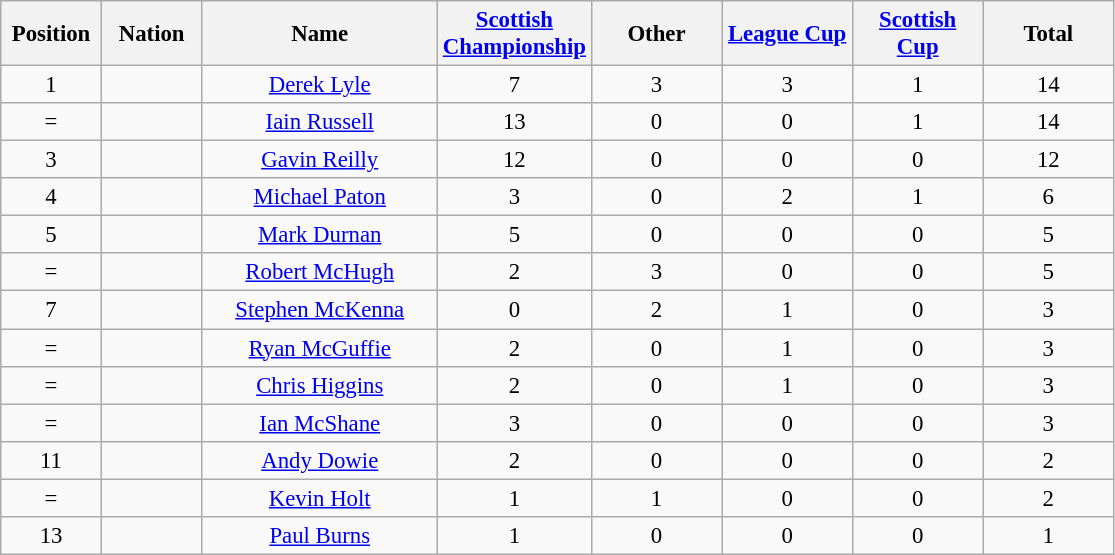<table class="wikitable" style="font-size: 95%; text-align: center;">
<tr>
<th width=60>Position</th>
<th width=60>Nation</th>
<th width=150>Name</th>
<th width=80><a href='#'>Scottish Championship</a></th>
<th width=80>Other</th>
<th width=80><a href='#'>League Cup</a></th>
<th width=80><a href='#'>Scottish Cup</a></th>
<th width=80>Total</th>
</tr>
<tr>
<td>1</td>
<td></td>
<td><a href='#'>Derek Lyle</a></td>
<td>7</td>
<td>3</td>
<td>3</td>
<td>1</td>
<td>14</td>
</tr>
<tr>
<td>=</td>
<td></td>
<td><a href='#'>Iain Russell</a></td>
<td>13</td>
<td>0</td>
<td>0</td>
<td>1</td>
<td>14</td>
</tr>
<tr>
<td>3</td>
<td></td>
<td><a href='#'>Gavin Reilly</a></td>
<td>12</td>
<td>0</td>
<td>0</td>
<td>0</td>
<td>12</td>
</tr>
<tr>
<td>4</td>
<td></td>
<td><a href='#'>Michael Paton</a></td>
<td>3</td>
<td>0</td>
<td>2</td>
<td>1</td>
<td>6</td>
</tr>
<tr>
<td>5</td>
<td></td>
<td><a href='#'>Mark Durnan</a></td>
<td>5</td>
<td>0</td>
<td>0</td>
<td>0</td>
<td>5</td>
</tr>
<tr>
<td>=</td>
<td></td>
<td><a href='#'>Robert McHugh</a></td>
<td>2</td>
<td>3</td>
<td>0</td>
<td>0</td>
<td>5</td>
</tr>
<tr>
<td>7</td>
<td></td>
<td><a href='#'>Stephen McKenna</a></td>
<td>0</td>
<td>2</td>
<td>1</td>
<td>0</td>
<td>3</td>
</tr>
<tr>
<td>=</td>
<td></td>
<td><a href='#'>Ryan McGuffie</a></td>
<td>2</td>
<td>0</td>
<td>1</td>
<td>0</td>
<td>3</td>
</tr>
<tr>
<td>=</td>
<td></td>
<td><a href='#'>Chris Higgins</a></td>
<td>2</td>
<td>0</td>
<td>1</td>
<td>0</td>
<td>3</td>
</tr>
<tr>
<td>=</td>
<td></td>
<td><a href='#'>Ian McShane</a></td>
<td>3</td>
<td>0</td>
<td>0</td>
<td>0</td>
<td>3</td>
</tr>
<tr>
<td>11</td>
<td></td>
<td><a href='#'>Andy Dowie</a></td>
<td>2</td>
<td>0</td>
<td>0</td>
<td>0</td>
<td>2</td>
</tr>
<tr>
<td>=</td>
<td></td>
<td><a href='#'>Kevin Holt</a></td>
<td>1</td>
<td>1</td>
<td>0</td>
<td>0</td>
<td>2</td>
</tr>
<tr>
<td>13</td>
<td></td>
<td><a href='#'>Paul Burns</a></td>
<td>1</td>
<td>0</td>
<td>0</td>
<td>0</td>
<td>1</td>
</tr>
</table>
